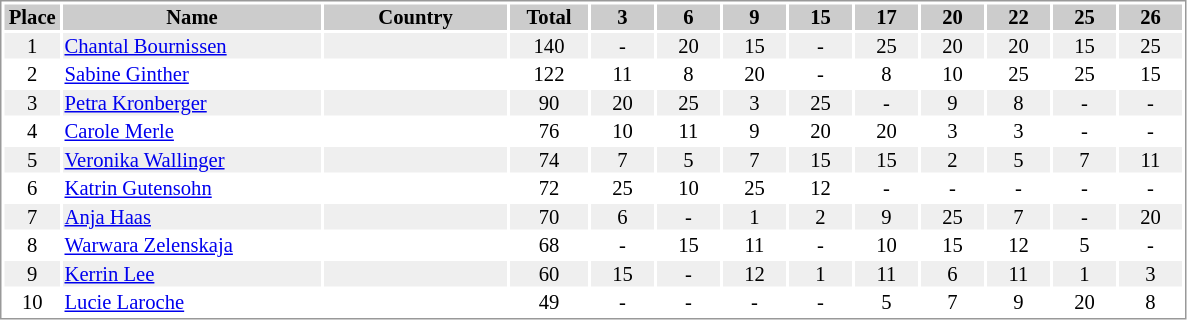<table border="0" style="border: 1px solid #999; background-color:#FFFFFF; text-align:center; font-size:86%; line-height:15px;">
<tr align="center" bgcolor="#CCCCCC">
<th width=35>Place</th>
<th width=170>Name</th>
<th width=120>Country</th>
<th width=50>Total</th>
<th width=40>3</th>
<th width=40>6</th>
<th width=40>9</th>
<th width=40>15</th>
<th width=40>17</th>
<th width=40>20</th>
<th width=40>22</th>
<th width=40>25</th>
<th width=40>26</th>
</tr>
<tr bgcolor="#EFEFEF">
<td>1</td>
<td align="left"><a href='#'>Chantal Bournissen</a></td>
<td align="left"></td>
<td>140</td>
<td>-</td>
<td>20</td>
<td>15</td>
<td>-</td>
<td>25</td>
<td>20</td>
<td>20</td>
<td>15</td>
<td>25</td>
</tr>
<tr>
<td>2</td>
<td align="left"><a href='#'>Sabine Ginther</a></td>
<td align="left"></td>
<td>122</td>
<td>11</td>
<td>8</td>
<td>20</td>
<td>-</td>
<td>8</td>
<td>10</td>
<td>25</td>
<td>25</td>
<td>15</td>
</tr>
<tr bgcolor="#EFEFEF">
<td>3</td>
<td align="left"><a href='#'>Petra Kronberger</a></td>
<td align="left"></td>
<td>90</td>
<td>20</td>
<td>25</td>
<td>3</td>
<td>25</td>
<td>-</td>
<td>9</td>
<td>8</td>
<td>-</td>
<td>-</td>
</tr>
<tr>
<td>4</td>
<td align="left"><a href='#'>Carole Merle</a></td>
<td align="left"></td>
<td>76</td>
<td>10</td>
<td>11</td>
<td>9</td>
<td>20</td>
<td>20</td>
<td>3</td>
<td>3</td>
<td>-</td>
<td>-</td>
</tr>
<tr bgcolor="#EFEFEF">
<td>5</td>
<td align="left"><a href='#'>Veronika Wallinger</a></td>
<td align="left"></td>
<td>74</td>
<td>7</td>
<td>5</td>
<td>7</td>
<td>15</td>
<td>15</td>
<td>2</td>
<td>5</td>
<td>7</td>
<td>11</td>
</tr>
<tr>
<td>6</td>
<td align="left"><a href='#'>Katrin Gutensohn</a></td>
<td align="left"></td>
<td>72</td>
<td>25</td>
<td>10</td>
<td>25</td>
<td>12</td>
<td>-</td>
<td>-</td>
<td>-</td>
<td>-</td>
<td>-</td>
</tr>
<tr bgcolor="#EFEFEF">
<td>7</td>
<td align="left"><a href='#'>Anja Haas</a></td>
<td align="left"></td>
<td>70</td>
<td>6</td>
<td>-</td>
<td>1</td>
<td>2</td>
<td>9</td>
<td>25</td>
<td>7</td>
<td>-</td>
<td>20</td>
</tr>
<tr>
<td>8</td>
<td align="left"><a href='#'>Warwara Zelenskaja</a></td>
<td align="left"></td>
<td>68</td>
<td>-</td>
<td>15</td>
<td>11</td>
<td>-</td>
<td>10</td>
<td>15</td>
<td>12</td>
<td>5</td>
<td>-</td>
</tr>
<tr bgcolor="#EFEFEF">
<td>9</td>
<td align="left"><a href='#'>Kerrin Lee</a></td>
<td align="left"></td>
<td>60</td>
<td>15</td>
<td>-</td>
<td>12</td>
<td>1</td>
<td>11</td>
<td>6</td>
<td>11</td>
<td>1</td>
<td>3</td>
</tr>
<tr>
<td>10</td>
<td align="left"><a href='#'>Lucie Laroche</a></td>
<td align="left"></td>
<td>49</td>
<td>-</td>
<td>-</td>
<td>-</td>
<td>-</td>
<td>5</td>
<td>7</td>
<td>9</td>
<td>20</td>
<td>8</td>
</tr>
</table>
